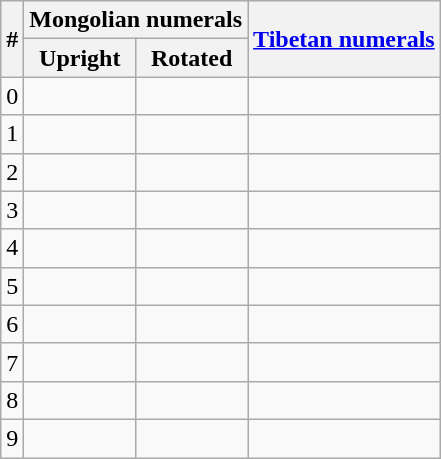<table class="wikitable" border="1" style="text-align: center">
<tr>
<th rowspan="2">#</th>
<th colspan="2">Mongolian numerals</th>
<th rowspan="2"><a href='#'>Tibetan numerals</a></th>
</tr>
<tr>
<th>Upright</th>
<th>Rotated</th>
</tr>
<tr>
<td>0</td>
<td></td>
<td></td>
<td></td>
</tr>
<tr>
<td>1</td>
<td></td>
<td></td>
<td></td>
</tr>
<tr>
<td>2</td>
<td></td>
<td></td>
<td></td>
</tr>
<tr>
<td>3</td>
<td></td>
<td></td>
<td></td>
</tr>
<tr>
<td>4</td>
<td></td>
<td></td>
<td></td>
</tr>
<tr>
<td>5</td>
<td></td>
<td></td>
<td></td>
</tr>
<tr>
<td>6</td>
<td></td>
<td></td>
<td></td>
</tr>
<tr>
<td>7</td>
<td></td>
<td></td>
<td></td>
</tr>
<tr>
<td>8</td>
<td></td>
<td></td>
<td></td>
</tr>
<tr>
<td>9</td>
<td></td>
<td></td>
<td></td>
</tr>
</table>
